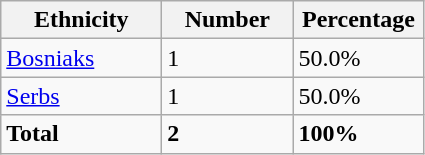<table class="wikitable">
<tr>
<th width="100px">Ethnicity</th>
<th width="80px">Number</th>
<th width="80px">Percentage</th>
</tr>
<tr>
<td><a href='#'>Bosniaks</a></td>
<td>1</td>
<td>50.0%</td>
</tr>
<tr>
<td><a href='#'>Serbs</a></td>
<td>1</td>
<td>50.0%</td>
</tr>
<tr>
<td><strong>Total</strong></td>
<td><strong>2</strong></td>
<td><strong>100%</strong></td>
</tr>
</table>
